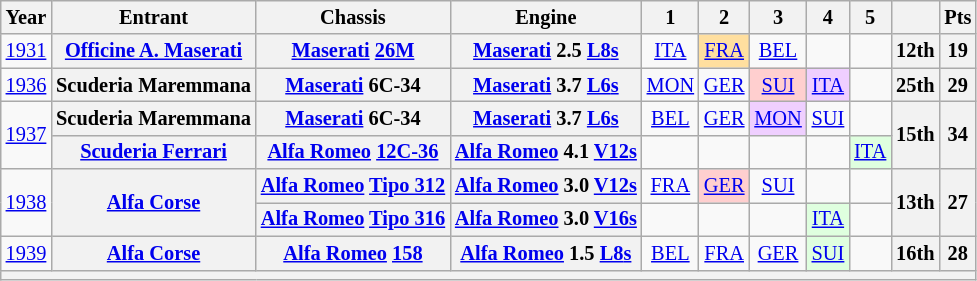<table class="wikitable" style="text-align:center; font-size:85%">
<tr>
<th>Year</th>
<th>Entrant</th>
<th>Chassis</th>
<th>Engine</th>
<th>1</th>
<th>2</th>
<th>3</th>
<th>4</th>
<th>5</th>
<th></th>
<th>Pts</th>
</tr>
<tr>
<td><a href='#'>1931</a></td>
<th nowrap><a href='#'>Officine A. Maserati</a></th>
<th nowrap><a href='#'>Maserati</a> <a href='#'>26M</a></th>
<th nowrap><a href='#'>Maserati</a> 2.5 <a href='#'>L8</a><a href='#'>s</a></th>
<td><a href='#'>ITA</a></td>
<td style="background:#ffdf9f;"><a href='#'>FRA</a><br></td>
<td><a href='#'>BEL</a></td>
<td></td>
<td></td>
<th>12th</th>
<th>19</th>
</tr>
<tr>
<td><a href='#'>1936</a></td>
<th nowrap>Scuderia Maremmana</th>
<th nowrap><a href='#'>Maserati</a> 6C-34</th>
<th nowrap><a href='#'>Maserati</a> 3.7 <a href='#'>L6</a><a href='#'>s</a></th>
<td><a href='#'>MON</a></td>
<td><a href='#'>GER</a></td>
<td style="background:#ffcfcf;"><a href='#'>SUI</a><br></td>
<td style="background:#efcfff;"><a href='#'>ITA</a><br></td>
<td></td>
<th>25th</th>
<th>29</th>
</tr>
<tr>
<td rowspan=2><a href='#'>1937</a></td>
<th nowrap>Scuderia Maremmana</th>
<th nowrap><a href='#'>Maserati</a> 6C-34</th>
<th nowrap><a href='#'>Maserati</a> 3.7 <a href='#'>L6</a><a href='#'>s</a></th>
<td><a href='#'>BEL</a></td>
<td><a href='#'>GER</a></td>
<td style="background:#efcfff;"><a href='#'>MON</a><br></td>
<td><a href='#'>SUI</a></td>
<td></td>
<th rowspan=2>15th</th>
<th rowspan=2>34</th>
</tr>
<tr>
<th nowrap><a href='#'>Scuderia Ferrari</a></th>
<th nowrap><a href='#'>Alfa Romeo</a> <a href='#'>12C-36</a></th>
<th nowrap><a href='#'>Alfa Romeo</a> 4.1 <a href='#'>V12</a><a href='#'>s</a></th>
<td></td>
<td></td>
<td></td>
<td></td>
<td style="background:#dfffdf;"><a href='#'>ITA</a><br></td>
</tr>
<tr>
<td rowspan=2><a href='#'>1938</a></td>
<th rowspan=2 nowrap><a href='#'>Alfa Corse</a></th>
<th nowrap><a href='#'>Alfa Romeo</a> <a href='#'>Tipo 312</a></th>
<th nowrap><a href='#'>Alfa Romeo</a> 3.0 <a href='#'>V12</a><a href='#'>s</a></th>
<td><a href='#'>FRA</a></td>
<td style="background:#ffcfcf;"><a href='#'>GER</a><br></td>
<td><a href='#'>SUI</a></td>
<td></td>
<td></td>
<th rowspan=2>13th</th>
<th rowspan=2>27</th>
</tr>
<tr>
<th nowrap><a href='#'>Alfa Romeo</a> <a href='#'>Tipo 316</a></th>
<th nowrap><a href='#'>Alfa Romeo</a> 3.0 <a href='#'>V16</a><a href='#'>s</a></th>
<td></td>
<td></td>
<td></td>
<td style="background:#dfffdf;"><a href='#'>ITA</a><br></td>
<td></td>
</tr>
<tr>
<td><a href='#'>1939</a></td>
<th nowrap><a href='#'>Alfa Corse</a></th>
<th nowrap><a href='#'>Alfa Romeo</a> <a href='#'>158</a></th>
<th nowrap><a href='#'>Alfa Romeo</a> 1.5 <a href='#'>L8</a><a href='#'>s</a></th>
<td><a href='#'>BEL</a></td>
<td><a href='#'>FRA</a></td>
<td><a href='#'>GER</a></td>
<td style="background:#dfffdf;"><a href='#'>SUI</a><br></td>
<td></td>
<th>16th</th>
<th>28</th>
</tr>
<tr>
<th colspan=11></th>
</tr>
</table>
